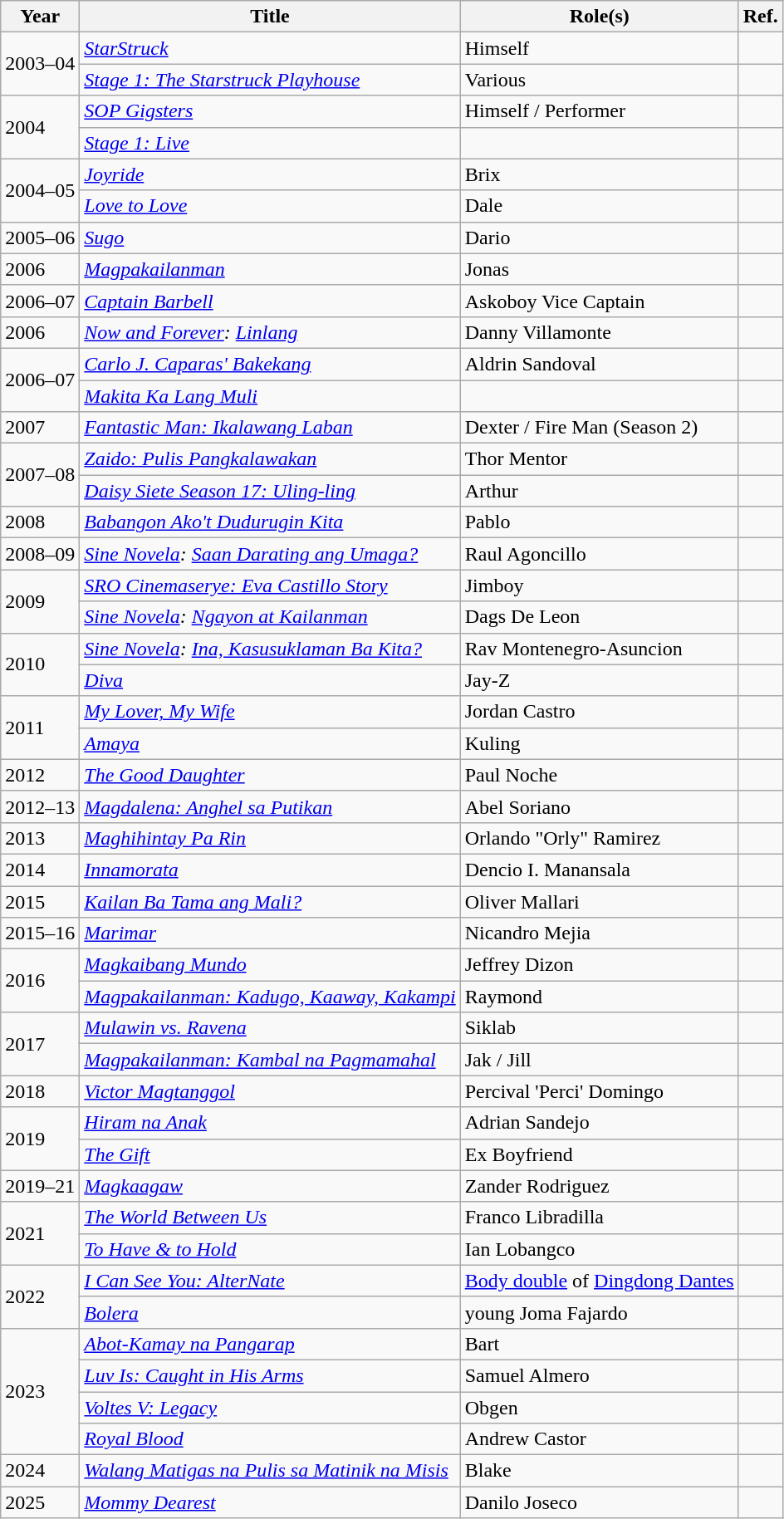<table class="wikitable">
<tr>
<th>Year</th>
<th>Title</th>
<th>Role(s)</th>
<th>Ref.</th>
</tr>
<tr>
<td rowspan="2">2003–04</td>
<td><em><a href='#'>StarStruck</a></em></td>
<td>Himself</td>
<td></td>
</tr>
<tr>
<td><em><a href='#'>Stage 1: The Starstruck Playhouse</a></em></td>
<td>Various</td>
<td></td>
</tr>
<tr>
<td rowspan="2">2004</td>
<td><em><a href='#'>SOP Gigsters</a></em></td>
<td>Himself / Performer</td>
<td></td>
</tr>
<tr>
<td><em><a href='#'>Stage 1: Live</a></em></td>
<td></td>
<td></td>
</tr>
<tr>
<td rowspan="2">2004–05</td>
<td><em><a href='#'>Joyride</a></em></td>
<td>Brix</td>
<td></td>
</tr>
<tr>
<td><em><a href='#'>Love to Love</a></em></td>
<td>Dale</td>
<td></td>
</tr>
<tr>
<td>2005–06</td>
<td><em><a href='#'>Sugo</a></em></td>
<td>Dario</td>
<td></td>
</tr>
<tr>
<td>2006</td>
<td><em><a href='#'>Magpakailanman</a></em></td>
<td>Jonas</td>
<td></td>
</tr>
<tr>
<td>2006–07</td>
<td><em><a href='#'>Captain Barbell</a></em></td>
<td>Askoboy Vice Captain</td>
<td></td>
</tr>
<tr>
<td>2006</td>
<td><em><a href='#'>Now and Forever</a>: <a href='#'>Linlang</a></em></td>
<td>Danny Villamonte</td>
<td></td>
</tr>
<tr>
<td rowspan="2">2006–07</td>
<td><em><a href='#'>Carlo J. Caparas' Bakekang</a></em></td>
<td>Aldrin Sandoval</td>
<td></td>
</tr>
<tr>
<td><em><a href='#'>Makita Ka Lang Muli</a></em></td>
<td></td>
<td></td>
</tr>
<tr>
<td>2007</td>
<td><em><a href='#'>Fantastic Man: Ikalawang Laban</a></em></td>
<td>Dexter / Fire Man (Season 2)</td>
<td></td>
</tr>
<tr>
<td rowspan="2">2007–08</td>
<td><em><a href='#'>Zaido: Pulis Pangkalawakan</a></em></td>
<td>Thor Mentor</td>
<td></td>
</tr>
<tr>
<td><em><a href='#'>Daisy Siete Season 17: Uling-ling</a></em></td>
<td>Arthur</td>
<td></td>
</tr>
<tr>
<td>2008</td>
<td><em><a href='#'>Babangon Ako't Dudurugin Kita</a></em></td>
<td>Pablo</td>
<td></td>
</tr>
<tr>
<td>2008–09</td>
<td><em><a href='#'>Sine Novela</a>: <a href='#'>Saan Darating ang Umaga?</a></em></td>
<td>Raul Agoncillo</td>
<td></td>
</tr>
<tr>
<td rowspan="2">2009</td>
<td><em><a href='#'>SRO Cinemaserye: Eva Castillo Story</a></em></td>
<td>Jimboy</td>
<td></td>
</tr>
<tr>
<td><em><a href='#'>Sine Novela</a>: <a href='#'>Ngayon at Kailanman</a></em></td>
<td>Dags De Leon</td>
<td></td>
</tr>
<tr>
<td rowspan="2">2010</td>
<td><em><a href='#'>Sine Novela</a>: <a href='#'>Ina, Kasusuklaman Ba Kita?</a></em></td>
<td>Rav Montenegro-Asuncion</td>
<td></td>
</tr>
<tr>
<td><em><a href='#'>Diva</a></em></td>
<td>Jay-Z</td>
<td></td>
</tr>
<tr>
<td rowspan="2">2011</td>
<td><em><a href='#'>My Lover, My Wife</a></em></td>
<td>Jordan Castro</td>
<td></td>
</tr>
<tr>
<td><em><a href='#'>Amaya</a></em></td>
<td>Kuling</td>
<td></td>
</tr>
<tr>
<td>2012</td>
<td><em><a href='#'>The Good Daughter</a></em></td>
<td>Paul Noche</td>
<td></td>
</tr>
<tr>
<td>2012–13</td>
<td><em><a href='#'>Magdalena: Anghel sa Putikan</a></em></td>
<td>Abel Soriano</td>
<td></td>
</tr>
<tr>
<td>2013</td>
<td><em><a href='#'>Maghihintay Pa Rin</a></em></td>
<td>Orlando "Orly" Ramirez</td>
<td></td>
</tr>
<tr>
<td>2014</td>
<td><em><a href='#'>Innamorata</a></em></td>
<td>Dencio I. Manansala</td>
<td></td>
</tr>
<tr>
<td>2015</td>
<td><em><a href='#'>Kailan Ba Tama ang Mali?</a></em></td>
<td>Oliver Mallari</td>
<td></td>
</tr>
<tr>
<td>2015–16</td>
<td><em><a href='#'>Marimar</a></em></td>
<td>Nicandro Mejia</td>
<td></td>
</tr>
<tr>
<td rowspan="2">2016</td>
<td><em><a href='#'>Magkaibang Mundo</a></em></td>
<td>Jeffrey Dizon</td>
<td></td>
</tr>
<tr>
<td><em><a href='#'>Magpakailanman: Kadugo, Kaaway, Kakampi</a></em></td>
<td>Raymond</td>
<td></td>
</tr>
<tr>
<td rowspan="2">2017</td>
<td><em><a href='#'>Mulawin vs. Ravena</a></em></td>
<td>Siklab</td>
<td></td>
</tr>
<tr>
<td><em><a href='#'>Magpakailanman: Kambal na Pagmamahal</a></em></td>
<td>Jak / Jill</td>
<td></td>
</tr>
<tr>
<td>2018</td>
<td><em><a href='#'>Victor Magtanggol</a></em></td>
<td>Percival 'Perci' Domingo</td>
<td></td>
</tr>
<tr>
<td rowspan="2">2019</td>
<td><em><a href='#'>Hiram na Anak</a></em></td>
<td>Adrian Sandejo</td>
<td></td>
</tr>
<tr>
<td><em><a href='#'>The Gift</a></em></td>
<td>Ex Boyfriend</td>
<td></td>
</tr>
<tr>
<td>2019–21</td>
<td><em><a href='#'>Magkaagaw</a></em></td>
<td>Zander Rodriguez</td>
<td></td>
</tr>
<tr>
<td rowspan="2">2021</td>
<td><em><a href='#'>The World Between Us</a></em></td>
<td>Franco Libradilla</td>
<td></td>
</tr>
<tr>
<td><em><a href='#'>To Have & to Hold</a></em></td>
<td>Ian Lobangco</td>
<td></td>
</tr>
<tr>
<td rowspan="2">2022</td>
<td><em><a href='#'>I Can See You: AlterNate</a></em></td>
<td><a href='#'>Body double</a> of <a href='#'>Dingdong Dantes</a></td>
<td></td>
</tr>
<tr>
<td><em><a href='#'>Bolera</a></em></td>
<td>young Joma Fajardo</td>
<td></td>
</tr>
<tr>
<td rowspan="4">2023</td>
<td><em><a href='#'>Abot-Kamay na Pangarap</a></em></td>
<td>Bart</td>
<td></td>
</tr>
<tr>
<td><em><a href='#'>Luv Is: Caught in His Arms</a></em></td>
<td>Samuel Almero</td>
<td></td>
</tr>
<tr>
<td><em><a href='#'>Voltes V: Legacy</a></em></td>
<td>Obgen</td>
<td></td>
</tr>
<tr>
<td><em><a href='#'>Royal Blood</a></em></td>
<td>Andrew Castor</td>
<td></td>
</tr>
<tr>
<td>2024</td>
<td><em><a href='#'>Walang Matigas na Pulis sa Matinik na Misis</a></em></td>
<td>Blake</td>
<td></td>
</tr>
<tr>
<td>2025</td>
<td><a href='#'><em>Mommy Dearest</em></a></td>
<td>Danilo Joseco</td>
<td></td>
</tr>
</table>
